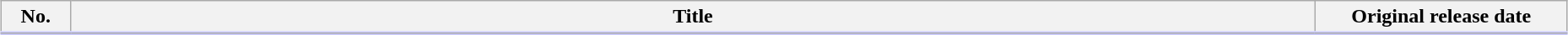<table class="wikitable" style="width:98%; margin:auto; background:#FFF;">
<tr style="border-bottom: 3px solid #CCF;">
<th style="width:3em;">No.</th>
<th>Title</th>
<th style="width:12em;">Original release date</th>
</tr>
<tr>
</tr>
</table>
